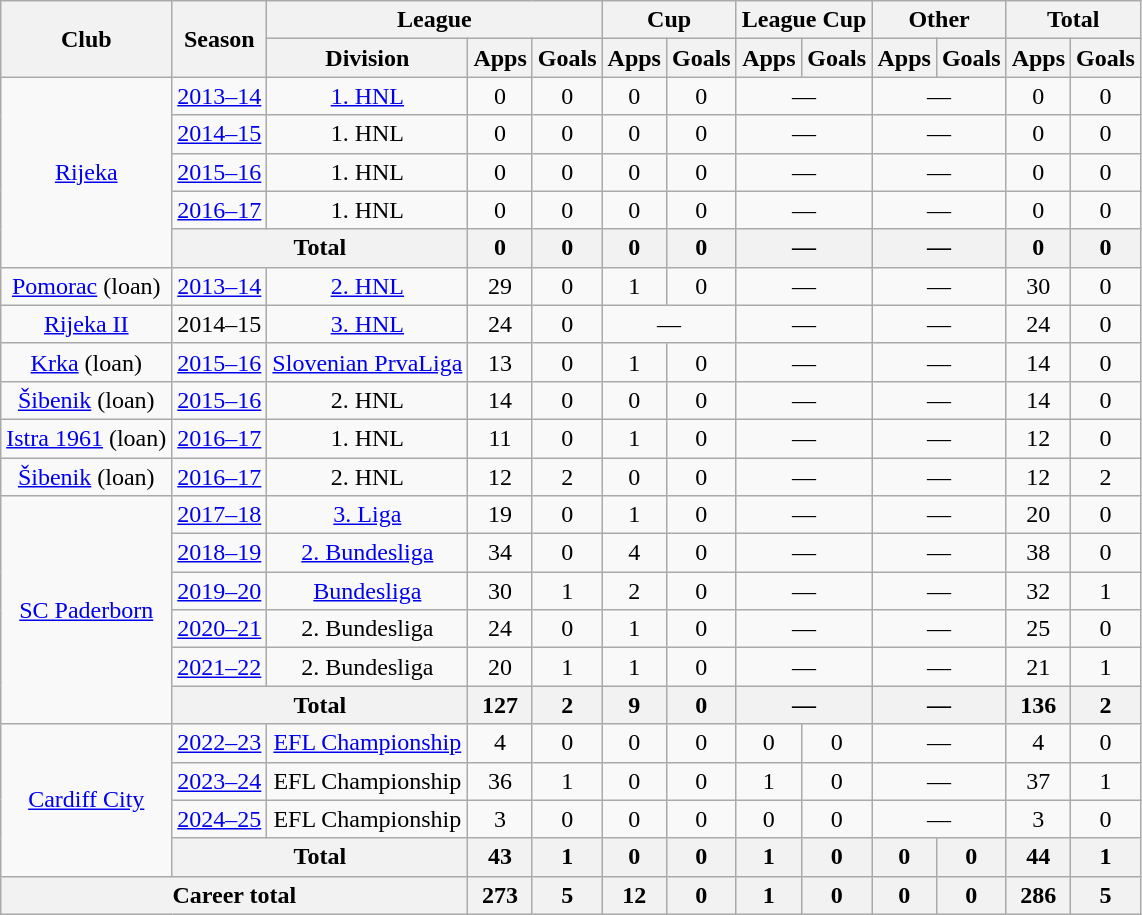<table class="wikitable" style="text-align: center;">
<tr>
<th rowspan="2">Club</th>
<th rowspan="2">Season</th>
<th colspan="3">League</th>
<th colspan="2">Cup</th>
<th colspan="2">League Cup</th>
<th colspan="2">Other</th>
<th colspan="2">Total</th>
</tr>
<tr>
<th>Division</th>
<th>Apps</th>
<th>Goals</th>
<th>Apps</th>
<th>Goals</th>
<th>Apps</th>
<th>Goals</th>
<th>Apps</th>
<th>Goals</th>
<th>Apps</th>
<th>Goals</th>
</tr>
<tr>
<td rowspan="5"><a href='#'>Rijeka</a></td>
<td><a href='#'>2013–14</a></td>
<td><a href='#'>1. HNL</a></td>
<td>0</td>
<td>0</td>
<td>0</td>
<td>0</td>
<td colspan="2">—</td>
<td colspan="2">—</td>
<td>0</td>
<td>0</td>
</tr>
<tr>
<td><a href='#'>2014–15</a></td>
<td>1. HNL</td>
<td>0</td>
<td>0</td>
<td>0</td>
<td>0</td>
<td colspan="2">—</td>
<td colspan="2">—</td>
<td>0</td>
<td>0</td>
</tr>
<tr>
<td><a href='#'>2015–16</a></td>
<td>1. HNL</td>
<td>0</td>
<td>0</td>
<td>0</td>
<td>0</td>
<td colspan="2">—</td>
<td colspan="2">—</td>
<td>0</td>
<td>0</td>
</tr>
<tr>
<td><a href='#'>2016–17</a></td>
<td>1. HNL</td>
<td>0</td>
<td>0</td>
<td>0</td>
<td>0</td>
<td colspan="2">—</td>
<td colspan="2">—</td>
<td>0</td>
<td>0</td>
</tr>
<tr>
<th colspan="2">Total</th>
<th>0</th>
<th>0</th>
<th>0</th>
<th>0</th>
<th colspan="2">—</th>
<th colspan="2">—</th>
<th>0</th>
<th>0</th>
</tr>
<tr>
<td><a href='#'>Pomorac</a> (loan)</td>
<td><a href='#'>2013–14</a></td>
<td><a href='#'>2. HNL</a></td>
<td>29</td>
<td>0</td>
<td>1</td>
<td>0</td>
<td colspan="2">—</td>
<td colspan="2">—</td>
<td>30</td>
<td>0</td>
</tr>
<tr>
<td><a href='#'>Rijeka II</a></td>
<td>2014–15</td>
<td><a href='#'>3. HNL</a></td>
<td>24</td>
<td>0</td>
<td colspan="2">—</td>
<td colspan="2">—</td>
<td colspan="2">—</td>
<td>24</td>
<td>0</td>
</tr>
<tr>
<td><a href='#'>Krka</a> (loan)</td>
<td><a href='#'>2015–16</a></td>
<td><a href='#'>Slovenian PrvaLiga</a></td>
<td>13</td>
<td>0</td>
<td>1</td>
<td>0</td>
<td colspan="2">—</td>
<td colspan="2">—</td>
<td>14</td>
<td>0</td>
</tr>
<tr>
<td><a href='#'>Šibenik</a> (loan)</td>
<td><a href='#'>2015–16</a></td>
<td>2. HNL</td>
<td>14</td>
<td>0</td>
<td>0</td>
<td>0</td>
<td colspan="2">—</td>
<td colspan="2">—</td>
<td>14</td>
<td>0</td>
</tr>
<tr>
<td><a href='#'>Istra 1961</a> (loan)</td>
<td><a href='#'>2016–17</a></td>
<td>1. HNL</td>
<td>11</td>
<td>0</td>
<td>1</td>
<td>0</td>
<td colspan="2">—</td>
<td colspan="2">—</td>
<td>12</td>
<td>0</td>
</tr>
<tr>
<td><a href='#'>Šibenik</a> (loan)</td>
<td><a href='#'>2016–17</a></td>
<td>2. HNL</td>
<td>12</td>
<td>2</td>
<td>0</td>
<td>0</td>
<td colspan="2">—</td>
<td colspan="2">—</td>
<td>12</td>
<td>2</td>
</tr>
<tr>
<td rowspan="6"><a href='#'>SC Paderborn</a></td>
<td><a href='#'>2017–18</a></td>
<td><a href='#'>3. Liga</a></td>
<td>19</td>
<td>0</td>
<td>1</td>
<td>0</td>
<td colspan="2">—</td>
<td colspan="2">—</td>
<td>20</td>
<td>0</td>
</tr>
<tr>
<td><a href='#'>2018–19</a></td>
<td><a href='#'>2. Bundesliga</a></td>
<td>34</td>
<td>0</td>
<td>4</td>
<td>0</td>
<td colspan="2">—</td>
<td colspan="2">—</td>
<td>38</td>
<td>0</td>
</tr>
<tr>
<td><a href='#'>2019–20</a></td>
<td><a href='#'>Bundesliga</a></td>
<td>30</td>
<td>1</td>
<td>2</td>
<td>0</td>
<td colspan="2">—</td>
<td colspan="2">—</td>
<td>32</td>
<td>1</td>
</tr>
<tr>
<td><a href='#'>2020–21</a></td>
<td>2. Bundesliga</td>
<td>24</td>
<td>0</td>
<td>1</td>
<td>0</td>
<td colspan="2">—</td>
<td colspan="2">—</td>
<td>25</td>
<td>0</td>
</tr>
<tr>
<td><a href='#'>2021–22</a></td>
<td>2. Bundesliga</td>
<td>20</td>
<td>1</td>
<td>1</td>
<td>0</td>
<td colspan="2">—</td>
<td colspan="2">—</td>
<td>21</td>
<td>1</td>
</tr>
<tr>
<th colspan="2">Total</th>
<th>127</th>
<th>2</th>
<th>9</th>
<th>0</th>
<th colspan="2">—</th>
<th colspan="2">—</th>
<th>136</th>
<th>2</th>
</tr>
<tr>
<td rowspan="4"><a href='#'>Cardiff City</a></td>
<td><a href='#'>2022–23</a></td>
<td><a href='#'>EFL Championship</a></td>
<td>4</td>
<td>0</td>
<td>0</td>
<td>0</td>
<td>0</td>
<td>0</td>
<td colspan="2">—</td>
<td>4</td>
<td>0</td>
</tr>
<tr>
<td><a href='#'>2023–24</a></td>
<td>EFL Championship</td>
<td>36</td>
<td>1</td>
<td>0</td>
<td>0</td>
<td>1</td>
<td>0</td>
<td colspan="2">—</td>
<td>37</td>
<td>1</td>
</tr>
<tr>
<td><a href='#'>2024–25</a></td>
<td>EFL Championship</td>
<td>3</td>
<td>0</td>
<td>0</td>
<td>0</td>
<td>0</td>
<td>0</td>
<td colspan="2">—</td>
<td>3</td>
<td>0</td>
</tr>
<tr>
<th colspan="2">Total</th>
<th>43</th>
<th>1</th>
<th>0</th>
<th>0</th>
<th>1</th>
<th>0</th>
<th>0</th>
<th>0</th>
<th>44</th>
<th>1</th>
</tr>
<tr>
<th colspan="3">Career total</th>
<th>273</th>
<th>5</th>
<th>12</th>
<th>0</th>
<th>1</th>
<th>0</th>
<th>0</th>
<th>0</th>
<th>286</th>
<th>5</th>
</tr>
</table>
